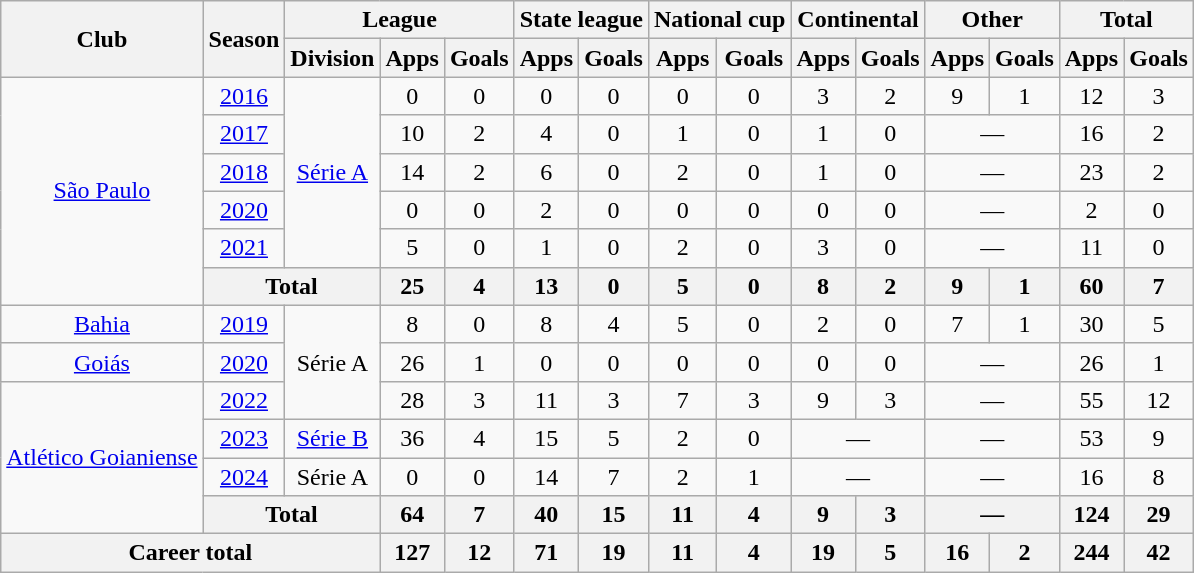<table class="wikitable" style="text-align:center">
<tr>
<th rowspan="2">Club</th>
<th rowspan="2">Season</th>
<th colspan="3">League</th>
<th colspan="2">State league</th>
<th colspan="2">National cup</th>
<th colspan="2">Continental</th>
<th colspan="2">Other</th>
<th colspan="2">Total</th>
</tr>
<tr>
<th>Division</th>
<th>Apps</th>
<th>Goals</th>
<th>Apps</th>
<th>Goals</th>
<th>Apps</th>
<th>Goals</th>
<th>Apps</th>
<th>Goals</th>
<th>Apps</th>
<th>Goals</th>
<th>Apps</th>
<th>Goals</th>
</tr>
<tr>
<td rowspan="6"><a href='#'>São Paulo</a></td>
<td><a href='#'>2016</a></td>
<td rowspan="5"><a href='#'>Série A</a></td>
<td>0</td>
<td>0</td>
<td>0</td>
<td>0</td>
<td>0</td>
<td>0</td>
<td>3</td>
<td>2</td>
<td>9</td>
<td>1</td>
<td>12</td>
<td>3</td>
</tr>
<tr>
<td><a href='#'>2017</a></td>
<td>10</td>
<td>2</td>
<td>4</td>
<td>0</td>
<td>1</td>
<td>0</td>
<td>1</td>
<td>0</td>
<td colspan="2">—</td>
<td>16</td>
<td>2</td>
</tr>
<tr>
<td><a href='#'>2018</a></td>
<td>14</td>
<td>2</td>
<td>6</td>
<td>0</td>
<td>2</td>
<td>0</td>
<td>1</td>
<td>0</td>
<td colspan="2">—</td>
<td>23</td>
<td>2</td>
</tr>
<tr>
<td><a href='#'>2020</a></td>
<td>0</td>
<td>0</td>
<td>2</td>
<td>0</td>
<td>0</td>
<td>0</td>
<td>0</td>
<td>0</td>
<td colspan="2">—</td>
<td>2</td>
<td>0</td>
</tr>
<tr>
<td><a href='#'>2021</a></td>
<td>5</td>
<td>0</td>
<td>1</td>
<td>0</td>
<td>2</td>
<td>0</td>
<td>3</td>
<td>0</td>
<td colspan="2">—</td>
<td>11</td>
<td>0</td>
</tr>
<tr>
<th colspan="2">Total</th>
<th>25</th>
<th>4</th>
<th>13</th>
<th>0</th>
<th>5</th>
<th>0</th>
<th>8</th>
<th>2</th>
<th>9</th>
<th>1</th>
<th>60</th>
<th>7</th>
</tr>
<tr>
<td><a href='#'>Bahia</a></td>
<td><a href='#'>2019</a></td>
<td rowspan="3">Série A</td>
<td>8</td>
<td>0</td>
<td>8</td>
<td>4</td>
<td>5</td>
<td>0</td>
<td>2</td>
<td>0</td>
<td>7</td>
<td>1</td>
<td>30</td>
<td>5</td>
</tr>
<tr>
<td><a href='#'>Goiás</a></td>
<td><a href='#'>2020</a></td>
<td>26</td>
<td>1</td>
<td>0</td>
<td>0</td>
<td>0</td>
<td>0</td>
<td>0</td>
<td>0</td>
<td colspan="2">—</td>
<td>26</td>
<td>1</td>
</tr>
<tr>
<td rowspan="4"><a href='#'>Atlético Goianiense</a></td>
<td><a href='#'>2022</a></td>
<td>28</td>
<td>3</td>
<td>11</td>
<td>3</td>
<td>7</td>
<td>3</td>
<td>9</td>
<td>3</td>
<td colspan="2">—</td>
<td>55</td>
<td>12</td>
</tr>
<tr>
<td><a href='#'>2023</a></td>
<td><a href='#'>Série B</a></td>
<td>36</td>
<td>4</td>
<td>15</td>
<td>5</td>
<td>2</td>
<td>0</td>
<td colspan="2">—</td>
<td colspan="2">—</td>
<td>53</td>
<td>9</td>
</tr>
<tr>
<td><a href='#'>2024</a></td>
<td>Série A</td>
<td>0</td>
<td>0</td>
<td>14</td>
<td>7</td>
<td>2</td>
<td>1</td>
<td colspan="2">—</td>
<td colspan="2">—</td>
<td>16</td>
<td>8</td>
</tr>
<tr>
<th colspan="2">Total</th>
<th>64</th>
<th>7</th>
<th>40</th>
<th>15</th>
<th>11</th>
<th>4</th>
<th>9</th>
<th>3</th>
<th colspan="2">—</th>
<th>124</th>
<th>29</th>
</tr>
<tr>
<th colspan="3">Career total</th>
<th>127</th>
<th>12</th>
<th>71</th>
<th>19</th>
<th>11</th>
<th>4</th>
<th>19</th>
<th>5</th>
<th>16</th>
<th>2</th>
<th>244</th>
<th>42</th>
</tr>
</table>
